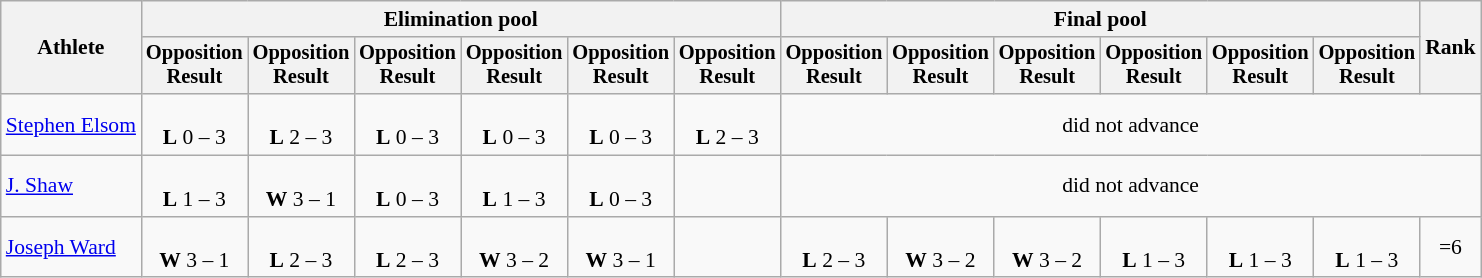<table class=wikitable style="font-size:90%;text-align:center">
<tr>
<th rowspan="2">Athlete</th>
<th colspan=6>Elimination pool</th>
<th colspan=6>Final pool</th>
<th rowspan=2>Rank</th>
</tr>
<tr style="font-size:95%">
<th>Opposition<br>Result</th>
<th>Opposition<br>Result</th>
<th>Opposition<br>Result</th>
<th>Opposition<br>Result</th>
<th>Opposition<br>Result</th>
<th>Opposition<br>Result</th>
<th>Opposition<br>Result</th>
<th>Opposition<br>Result</th>
<th>Opposition<br>Result</th>
<th>Opposition<br>Result</th>
<th>Opposition<br>Result</th>
<th>Opposition<br>Result</th>
</tr>
<tr>
<td style="text-align:left;"><a href='#'>Stephen Elsom</a></td>
<td><br><strong>L</strong> 0 – 3</td>
<td><br><strong>L</strong> 2 – 3</td>
<td><br><strong>L</strong> 0 – 3</td>
<td><br><strong>L</strong> 0 – 3</td>
<td><br><strong>L</strong> 0 – 3</td>
<td><br><strong>L</strong> 2 – 3</td>
<td colspan=7>did not advance</td>
</tr>
<tr>
<td style="text-align:left;"><a href='#'>J. Shaw</a></td>
<td><br><strong>L</strong> 1 – 3</td>
<td><br><strong>W</strong> 3 – 1</td>
<td><br><strong>L</strong> 0 – 3</td>
<td><br><strong>L</strong> 1 – 3</td>
<td><br><strong>L</strong> 0 – 3</td>
<td></td>
<td colspan=7>did not advance</td>
</tr>
<tr>
<td style="text-align:left;"><a href='#'>Joseph Ward</a></td>
<td><br><strong>W</strong> 3 – 1</td>
<td><br><strong>L</strong> 2 – 3</td>
<td><br><strong>L</strong> 2 – 3</td>
<td><br><strong>W</strong> 3 – 2</td>
<td><br><strong>W</strong> 3 – 1</td>
<td></td>
<td><br><strong>L</strong> 2 – 3</td>
<td><br><strong>W</strong> 3 – 2</td>
<td><br><strong>W</strong> 3 – 2</td>
<td><br><strong>L</strong> 1 – 3</td>
<td><br><strong>L</strong> 1 – 3</td>
<td><br><strong>L</strong> 1 – 3</td>
<td>=6</td>
</tr>
</table>
